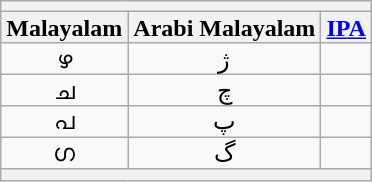<table class="wikitable floatleft"  style="border-collapse: collapse; line-height: 85%; font-size: 100%; text-align: center; ">
<tr>
<th colspan=3></th>
</tr>
<tr>
<th>Malayalam</th>
<th>Arabi Malayalam</th>
<th><a href='#'>IPA</a></th>
</tr>
<tr>
<td>ഴ</td>
<td>ژ</td>
<td></td>
</tr>
<tr>
<td>ച</td>
<td>چ</td>
<td></td>
</tr>
<tr>
<td>പ</td>
<td>پ</td>
<td></td>
</tr>
<tr>
<td>ഗ</td>
<td>گ</td>
<td></td>
</tr>
<tr>
<th colspan=3></th>
</tr>
</table>
